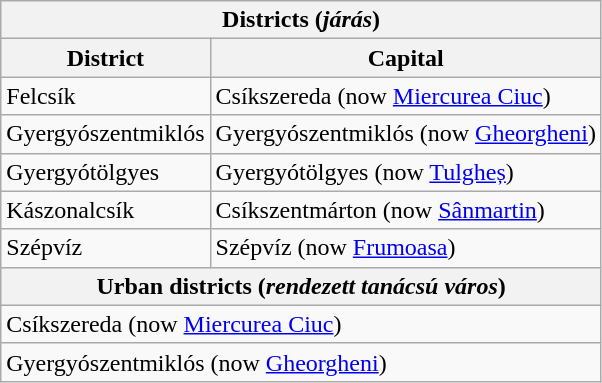<table class="wikitable">
<tr>
<th colspan=2>Districts (<em>járás</em>)</th>
</tr>
<tr>
<th>District</th>
<th>Capital</th>
</tr>
<tr>
<td> Felcsík</td>
<td>Csíkszereda (now <a href='#'>Miercurea Ciuc</a>)</td>
</tr>
<tr>
<td> Gyergyószentmiklós</td>
<td>Gyergyószentmiklós (now <a href='#'>Gheorgheni</a>)</td>
</tr>
<tr>
<td> Gyergyótölgyes</td>
<td>Gyergyótölgyes (now <a href='#'>Tulgheș</a>)</td>
</tr>
<tr>
<td> Kászonalcsík</td>
<td>Csíkszentmárton (now <a href='#'>Sânmartin</a>)</td>
</tr>
<tr>
<td>Szépvíz <em></em></td>
<td>Szépvíz (now <a href='#'>Frumoasa</a>)</td>
</tr>
<tr>
<th colspan=2>Urban districts (<em>rendezett tanácsú város</em>)</th>
</tr>
<tr>
<td colspan=2>Csíkszereda (now <a href='#'>Miercurea Ciuc</a>)</td>
</tr>
<tr>
<td colspan=2>Gyergyószentmiklós (now <a href='#'>Gheorgheni</a>)</td>
</tr>
</table>
